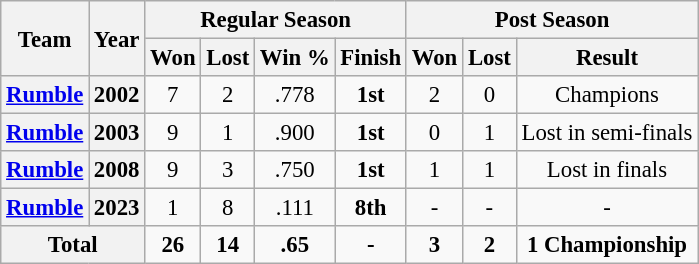<table class="wikitable" style="font-size: 95%; text-align:center;">
<tr>
<th rowspan="2">Team</th>
<th rowspan="2">Year</th>
<th colspan="4">Regular Season</th>
<th colspan="4">Post Season</th>
</tr>
<tr>
<th>Won</th>
<th>Lost</th>
<th>Win %</th>
<th>Finish</th>
<th>Won</th>
<th>Lost</th>
<th>Result</th>
</tr>
<tr>
<th><a href='#'>Rumble</a></th>
<th>2002</th>
<td>7</td>
<td>2</td>
<td>.778</td>
<td><strong>1st</strong></td>
<td>2</td>
<td>0</td>
<td>Champions</td>
</tr>
<tr>
<th><a href='#'>Rumble</a></th>
<th>2003</th>
<td>9</td>
<td>1</td>
<td>.900</td>
<td><strong>1st</strong></td>
<td>0</td>
<td>1</td>
<td>Lost in semi-finals</td>
</tr>
<tr>
<th><a href='#'>Rumble</a></th>
<th>2008</th>
<td>9</td>
<td>3</td>
<td>.750</td>
<td><strong>1st</strong></td>
<td>1</td>
<td>1</td>
<td>Lost in finals</td>
</tr>
<tr>
<th><a href='#'>Rumble</a></th>
<th>2023</th>
<td>1</td>
<td>8</td>
<td>.111</td>
<td><strong>8th</strong></td>
<td>-</td>
<td>-</td>
<td>-</td>
</tr>
<tr>
<th colspan="2"><strong>Total</strong></th>
<td><strong>26</strong></td>
<td><strong>14</strong></td>
<td><strong>.65</strong></td>
<td><strong>-</strong></td>
<td><strong>3</strong></td>
<td><strong>2</strong></td>
<td><strong>1 Championship</strong></td>
</tr>
</table>
